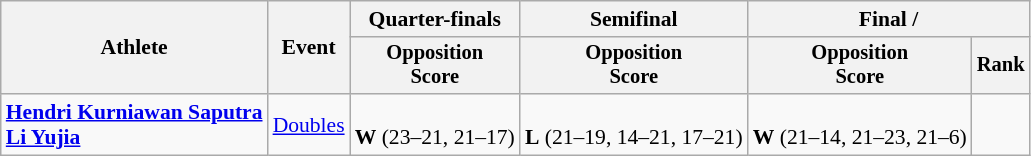<table class="wikitable" style="font-size:90%">
<tr>
<th rowspan="2">Athlete</th>
<th rowspan="2">Event</th>
<th>Quarter-finals</th>
<th>Semifinal</th>
<th colspan="2">Final / </th>
</tr>
<tr style="font-size:95%">
<th>Opposition<br>Score</th>
<th>Opposition<br>Score</th>
<th>Opposition<br>Score</th>
<th>Rank</th>
</tr>
<tr align="center">
<td align="left"><strong><a href='#'>Hendri Kurniawan Saputra</a></strong><br><strong><a href='#'>Li Yujia</a></strong></td>
<td><a href='#'>Doubles</a></td>
<td><br><strong>W</strong> (23–21, 21–17)</td>
<td><br><strong>L</strong> (21–19, 14–21, 17–21)</td>
<td><br><strong>W</strong> (21–14, 21–23, 21–6)</td>
<td></td>
</tr>
</table>
